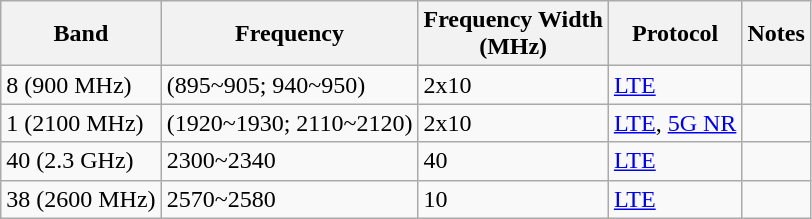<table class="wikitable sortable">
<tr>
<th>Band</th>
<th>Frequency</th>
<th>Frequency Width<br>(MHz)</th>
<th>Protocol</th>
<th>Notes</th>
</tr>
<tr>
<td>8 (900 MHz)</td>
<td>(895~905; 940~950)</td>
<td>2x10</td>
<td><a href='#'>LTE</a></td>
<td></td>
</tr>
<tr>
<td>1 (2100 MHz)</td>
<td>(1920~1930; 2110~2120)</td>
<td>2x10</td>
<td><a href='#'>LTE</a>, <a href='#'>5G NR</a></td>
<td></td>
</tr>
<tr>
<td>40 (2.3 GHz)</td>
<td>2300~2340</td>
<td>40</td>
<td><a href='#'>LTE</a></td>
<td></td>
</tr>
<tr>
<td>38 (2600 MHz)</td>
<td>2570~2580</td>
<td>10</td>
<td><a href='#'>LTE</a></td>
<td></td>
</tr>
</table>
